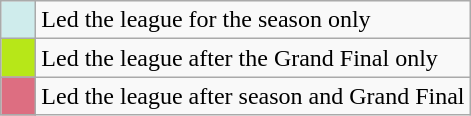<table class="wikitable">
<tr>
<td style="background:#CFECEC; width:1em"></td>
<td>Led the league for the season only</td>
</tr>
<tr>
<td style="background:#b7e718; width:1em"></td>
<td>Led the league after the Grand Final only</td>
</tr>
<tr>
<td style="background:#DD6E81; width:1em"></td>
<td>Led the league after season and Grand Final</td>
</tr>
</table>
